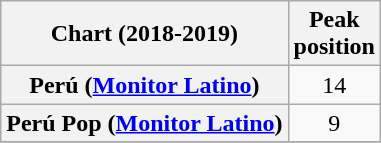<table class="wikitable sortable plainrowheaders" style="text-align:center">
<tr>
<th scope="col">Chart (2018-2019)</th>
<th scope="col">Peak<br> position</th>
</tr>
<tr>
<th scope="row">Perú (<a href='#'>Monitor Latino</a>)</th>
<td>14</td>
</tr>
<tr>
<th scope="row">Perú Pop (<a href='#'>Monitor Latino</a>)</th>
<td>9</td>
</tr>
<tr>
</tr>
</table>
